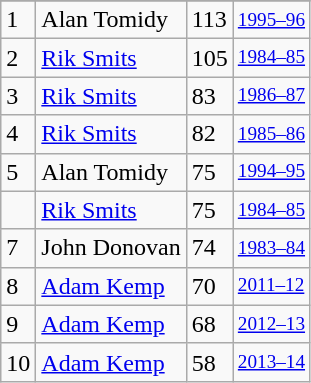<table class="wikitable">
<tr>
</tr>
<tr>
<td>1</td>
<td>Alan Tomidy</td>
<td>113</td>
<td style="font-size:80%;"><a href='#'>1995–96</a></td>
</tr>
<tr>
<td>2</td>
<td><a href='#'>Rik Smits</a></td>
<td>105</td>
<td style="font-size:80%;"><a href='#'>1984–85</a></td>
</tr>
<tr>
<td>3</td>
<td><a href='#'>Rik Smits</a></td>
<td>83</td>
<td style="font-size:80%;"><a href='#'>1986–87</a></td>
</tr>
<tr>
<td>4</td>
<td><a href='#'>Rik Smits</a></td>
<td>82</td>
<td style="font-size:80%;"><a href='#'>1985–86</a></td>
</tr>
<tr>
<td>5</td>
<td>Alan Tomidy</td>
<td>75</td>
<td style="font-size:80%;"><a href='#'>1994–95</a></td>
</tr>
<tr>
<td></td>
<td><a href='#'>Rik Smits</a></td>
<td>75</td>
<td style="font-size:80%;"><a href='#'>1984–85</a></td>
</tr>
<tr>
<td>7</td>
<td>John Donovan</td>
<td>74</td>
<td style="font-size:80%;"><a href='#'>1983–84</a></td>
</tr>
<tr>
<td>8</td>
<td><a href='#'>Adam Kemp</a></td>
<td>70</td>
<td style="font-size:80%;"><a href='#'>2011–12</a></td>
</tr>
<tr>
<td>9</td>
<td><a href='#'>Adam Kemp</a></td>
<td>68</td>
<td style="font-size:80%;"><a href='#'>2012–13</a></td>
</tr>
<tr>
<td>10</td>
<td><a href='#'>Adam Kemp</a></td>
<td>58</td>
<td style="font-size:80%;"><a href='#'>2013–14</a></td>
</tr>
</table>
